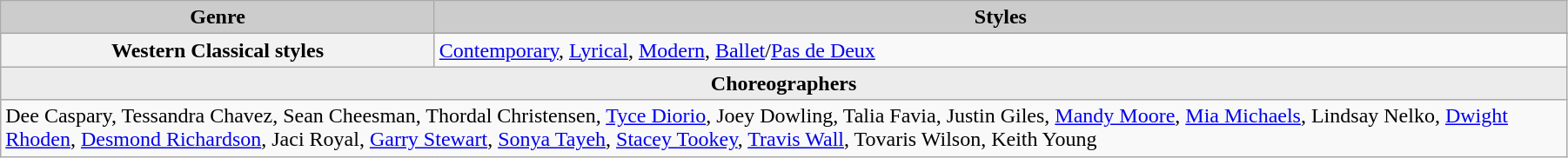<table class="wikitable" style="width:95%;">
<tr>
<th scope="column"  style="background:#ccc; width:325px;">Genre</th>
<th ! scope="column" style="background:#ccc;">Styles</th>
</tr>
<tr>
<th scope="row" rowspan=2>Western Classical styles</th>
</tr>
<tr>
<td><a href='#'>Contemporary</a>, <a href='#'>Lyrical</a>, <a href='#'>Modern</a>, <a href='#'>Ballet</a>/<a href='#'>Pas de Deux</a></td>
</tr>
<tr>
<th scope="row" colspan=2 style="background:#ECECEC;">Choreographers</th>
</tr>
<tr>
<td colspan="2">Dee Caspary, Tessandra Chavez, Sean Cheesman, Thordal Christensen, <a href='#'>Tyce Diorio</a>, Joey Dowling, Talia Favia, Justin Giles, <a href='#'>Mandy Moore</a>, <a href='#'>Mia Michaels</a>, Lindsay Nelko, <a href='#'>Dwight Rhoden</a>, <a href='#'>Desmond Richardson</a>, Jaci Royal, <a href='#'>Garry Stewart</a>, <a href='#'>Sonya Tayeh</a>, <a href='#'>Stacey Tookey</a>, <a href='#'>Travis Wall</a>, Tovaris Wilson, Keith Young</td>
</tr>
</table>
